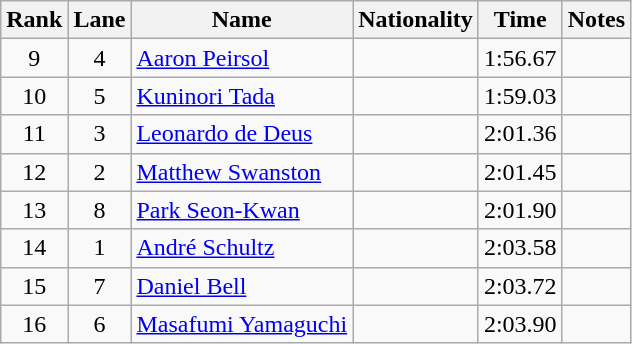<table class="wikitable sortable" style="text-align:center">
<tr>
<th>Rank</th>
<th>Lane</th>
<th>Name</th>
<th>Nationality</th>
<th>Time</th>
<th>Notes</th>
</tr>
<tr>
<td>9</td>
<td>4</td>
<td align=left><a href='#'>Aaron Peirsol</a></td>
<td align=left></td>
<td>1:56.67</td>
<td></td>
</tr>
<tr>
<td>10</td>
<td>5</td>
<td align=left><a href='#'>Kuninori Tada</a></td>
<td align=left></td>
<td>1:59.03</td>
<td></td>
</tr>
<tr>
<td>11</td>
<td>3</td>
<td align=left><a href='#'>Leonardo de Deus</a></td>
<td align=left></td>
<td>2:01.36</td>
<td></td>
</tr>
<tr>
<td>12</td>
<td>2</td>
<td align=left><a href='#'>Matthew Swanston</a></td>
<td align=left></td>
<td>2:01.45</td>
<td></td>
</tr>
<tr>
<td>13</td>
<td>8</td>
<td align=left><a href='#'>Park Seon-Kwan</a></td>
<td align=left></td>
<td>2:01.90</td>
<td></td>
</tr>
<tr>
<td>14</td>
<td>1</td>
<td align=left><a href='#'>André Schultz</a></td>
<td align=left></td>
<td>2:03.58</td>
<td></td>
</tr>
<tr>
<td>15</td>
<td>7</td>
<td align=left><a href='#'>Daniel Bell</a></td>
<td align=left></td>
<td>2:03.72</td>
<td></td>
</tr>
<tr>
<td>16</td>
<td>6</td>
<td align=left><a href='#'>Masafumi Yamaguchi</a></td>
<td align=left></td>
<td>2:03.90</td>
<td></td>
</tr>
</table>
